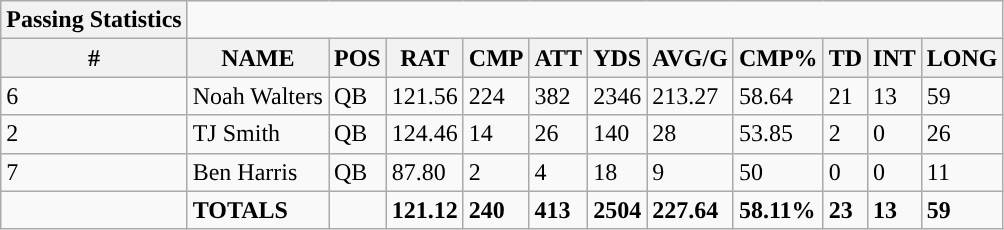<table class="wikitable">
<tr>
<th style="text-align:center; ">Passing Statistics</th>
</tr>
<tr>
<th>#</th>
<th>NAME</th>
<th>POS</th>
<th>RAT</th>
<th>CMP</th>
<th>ATT</th>
<th>YDS</th>
<th>AVG/G</th>
<th>CMP%</th>
<th>TD</th>
<th>INT</th>
<th>LONG</th>
</tr>
<tr>
<td>6</td>
<td>Noah Walters</td>
<td>QB</td>
<td>121.56</td>
<td>224</td>
<td>382</td>
<td>2346</td>
<td>213.27</td>
<td>58.64</td>
<td>21</td>
<td>13</td>
<td>59</td>
</tr>
<tr>
<td>2</td>
<td>TJ Smith</td>
<td>QB</td>
<td>124.46</td>
<td>14</td>
<td>26</td>
<td>140</td>
<td>28</td>
<td>53.85</td>
<td>2</td>
<td>0</td>
<td>26</td>
</tr>
<tr>
<td>7</td>
<td>Ben Harris</td>
<td>QB</td>
<td>87.80</td>
<td>2</td>
<td>4</td>
<td>18</td>
<td>9</td>
<td>50</td>
<td>0</td>
<td>0</td>
<td>11</td>
</tr>
<tr>
<td></td>
<td><strong>TOTALS</strong></td>
<td></td>
<td><strong>121.12</strong></td>
<td><strong>240</strong></td>
<td><strong>413</strong></td>
<td><strong>2504</strong></td>
<td><strong>227.64</strong></td>
<td><strong>58.11%</strong></td>
<td><strong>23</strong></td>
<td><strong>13</strong></td>
<td><strong>59</strong></td>
</tr>
</table>
